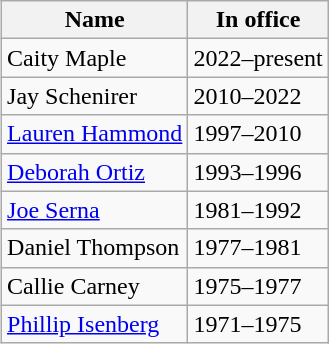<table class="wikitable" style="margin-left:30px" align=right>
<tr>
<th>Name</th>
<th>In office</th>
</tr>
<tr>
<td>Caity Maple</td>
<td>2022–present</td>
</tr>
<tr>
<td>Jay Schenirer</td>
<td>2010–2022</td>
</tr>
<tr>
<td><a href='#'>Lauren Hammond</a> </td>
<td>1997–2010</td>
</tr>
<tr>
<td><a href='#'>Deborah Ortiz</a>  </td>
<td>1993–1996</td>
</tr>
<tr>
<td><a href='#'>Joe Serna</a> </td>
<td>1981–1992</td>
</tr>
<tr>
<td>Daniel Thompson</td>
<td>1977–1981</td>
</tr>
<tr>
<td>Callie Carney </td>
<td>1975–1977</td>
</tr>
<tr>
<td><a href='#'>Phillip Isenberg</a> </td>
<td>1971–1975</td>
</tr>
</table>
